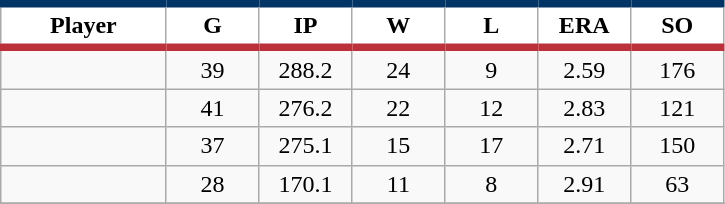<table class="wikitable sortable">
<tr>
<th style="background:#FFFFFF; border-top:#023465 5px solid; border-bottom:#ba313c 5px solid;" width="16%">Player</th>
<th style="background:#FFFFFF; border-top:#023465 5px solid; border-bottom:#ba313c 5px solid;" width="9%">G</th>
<th style="background:#FFFFFF; border-top:#023465 5px solid; border-bottom:#ba313c 5px solid;" width="9%">IP</th>
<th style="background:#FFFFFF; border-top:#023465 5px solid; border-bottom:#ba313c 5px solid;" width="9%">W</th>
<th style="background:#FFFFFF; border-top:#023465 5px solid; border-bottom:#ba313c 5px solid;" width="9%">L</th>
<th style="background:#FFFFFF; border-top:#023465 5px solid; border-bottom:#ba313c 5px solid;" width="9%">ERA</th>
<th style="background:#FFFFFF; border-top:#023465 5px solid; border-bottom:#ba313c 5px solid;" width="9%">SO</th>
</tr>
<tr align="center">
<td></td>
<td>39</td>
<td>288.2</td>
<td>24</td>
<td>9</td>
<td>2.59</td>
<td>176</td>
</tr>
<tr align="center">
<td></td>
<td>41</td>
<td>276.2</td>
<td>22</td>
<td>12</td>
<td>2.83</td>
<td>121</td>
</tr>
<tr align="center">
<td></td>
<td>37</td>
<td>275.1</td>
<td>15</td>
<td>17</td>
<td>2.71</td>
<td>150</td>
</tr>
<tr align="center">
<td></td>
<td>28</td>
<td>170.1</td>
<td>11</td>
<td>8</td>
<td>2.91</td>
<td>63</td>
</tr>
<tr align="center">
</tr>
</table>
